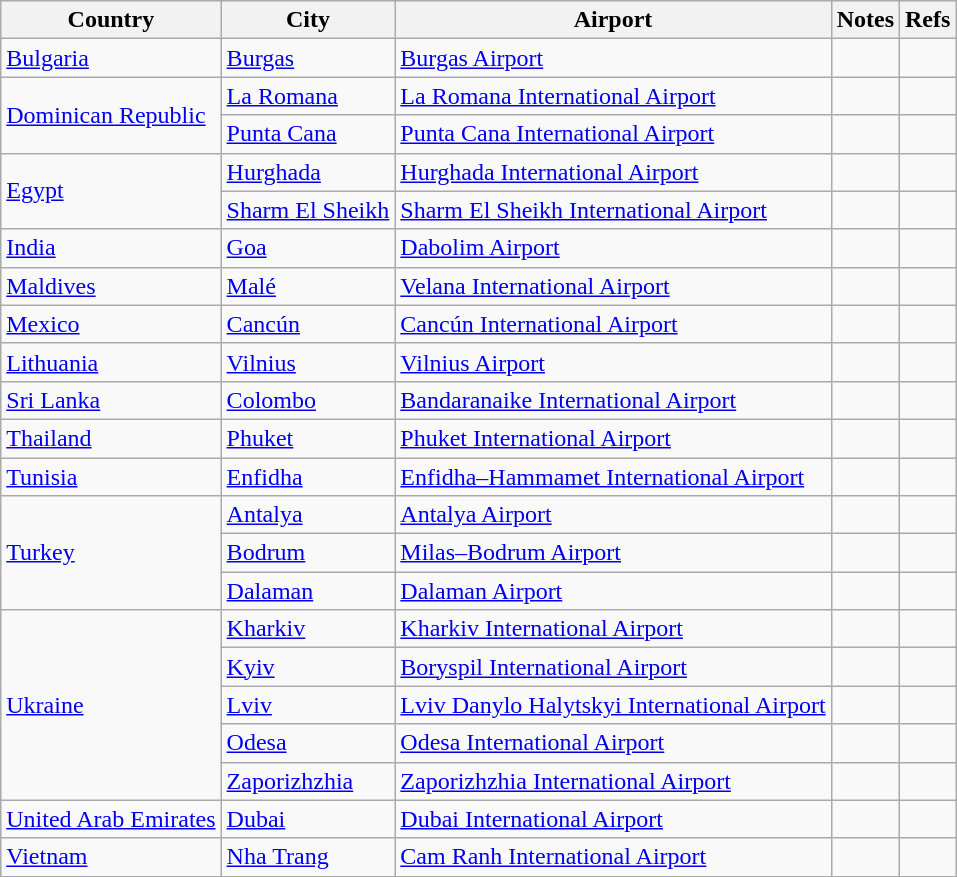<table class="wikitable sortable mw-collapsible">
<tr>
<th>Country</th>
<th>City</th>
<th>Airport</th>
<th>Notes</th>
<th>Refs</th>
</tr>
<tr>
<td><a href='#'>Bulgaria</a></td>
<td><a href='#'>Burgas</a></td>
<td><a href='#'>Burgas Airport</a></td>
<td></td>
<td align=center></td>
</tr>
<tr>
<td rowspan="2"><a href='#'>Dominican Republic</a></td>
<td><a href='#'>La Romana</a></td>
<td><a href='#'>La Romana International Airport</a></td>
<td></td>
<td align=center></td>
</tr>
<tr>
<td><a href='#'>Punta Cana</a></td>
<td><a href='#'>Punta Cana International Airport</a></td>
<td></td>
<td align=center></td>
</tr>
<tr>
<td rowspan="2"><a href='#'>Egypt</a></td>
<td><a href='#'>Hurghada</a></td>
<td><a href='#'>Hurghada International Airport</a></td>
<td></td>
<td align=center></td>
</tr>
<tr>
<td><a href='#'>Sharm El Sheikh</a></td>
<td><a href='#'>Sharm El Sheikh International Airport</a></td>
<td></td>
<td align=center></td>
</tr>
<tr>
<td><a href='#'>India</a></td>
<td><a href='#'>Goa</a></td>
<td><a href='#'>Dabolim Airport</a></td>
<td></td>
<td align=center></td>
</tr>
<tr>
<td><a href='#'>Maldives</a></td>
<td><a href='#'>Malé</a></td>
<td><a href='#'>Velana International Airport</a></td>
<td></td>
<td align=center></td>
</tr>
<tr>
<td><a href='#'>Mexico</a></td>
<td><a href='#'>Cancún</a></td>
<td><a href='#'>Cancún International Airport</a></td>
<td></td>
<td align=center></td>
</tr>
<tr>
<td><a href='#'>Lithuania</a></td>
<td><a href='#'>Vilnius</a></td>
<td><a href='#'>Vilnius Airport</a></td>
<td></td>
<td align=center></td>
</tr>
<tr>
<td><a href='#'>Sri Lanka</a></td>
<td><a href='#'>Colombo</a></td>
<td><a href='#'>Bandaranaike International Airport</a></td>
<td></td>
<td align=center></td>
</tr>
<tr>
<td><a href='#'>Thailand</a></td>
<td><a href='#'>Phuket</a></td>
<td><a href='#'>Phuket International Airport</a></td>
<td></td>
<td align=center></td>
</tr>
<tr>
<td><a href='#'>Tunisia</a></td>
<td><a href='#'>Enfidha</a></td>
<td><a href='#'>Enfidha–Hammamet International Airport</a></td>
<td></td>
<td align=center></td>
</tr>
<tr>
<td rowspan="3"><a href='#'>Turkey</a></td>
<td><a href='#'>Antalya</a></td>
<td><a href='#'>Antalya Airport</a></td>
<td></td>
<td align=center></td>
</tr>
<tr>
<td><a href='#'>Bodrum</a></td>
<td><a href='#'>Milas–Bodrum Airport</a></td>
<td></td>
<td align=center></td>
</tr>
<tr>
<td><a href='#'>Dalaman</a></td>
<td><a href='#'>Dalaman Airport</a></td>
<td></td>
<td align=center></td>
</tr>
<tr>
<td rowspan="5"><a href='#'>Ukraine</a></td>
<td><a href='#'>Kharkiv</a></td>
<td><a href='#'>Kharkiv International Airport</a></td>
<td></td>
<td align=center></td>
</tr>
<tr>
<td><a href='#'>Kyiv</a></td>
<td><a href='#'>Boryspil International Airport</a></td>
<td></td>
<td align=center></td>
</tr>
<tr>
<td><a href='#'>Lviv</a></td>
<td><a href='#'>Lviv Danylo Halytskyi International Airport</a></td>
<td></td>
<td align=center></td>
</tr>
<tr>
<td><a href='#'>Odesa</a></td>
<td><a href='#'>Odesa International Airport</a></td>
<td></td>
<td align=center></td>
</tr>
<tr>
<td><a href='#'>Zaporizhzhia</a></td>
<td><a href='#'>Zaporizhzhia International Airport</a></td>
<td></td>
<td align=center></td>
</tr>
<tr>
<td><a href='#'>United Arab Emirates</a></td>
<td><a href='#'>Dubai</a></td>
<td><a href='#'>Dubai International Airport</a></td>
<td></td>
<td align=center></td>
</tr>
<tr>
<td><a href='#'>Vietnam</a></td>
<td><a href='#'>Nha Trang</a></td>
<td><a href='#'>Cam Ranh International Airport</a></td>
<td></td>
<td align=center></td>
</tr>
</table>
